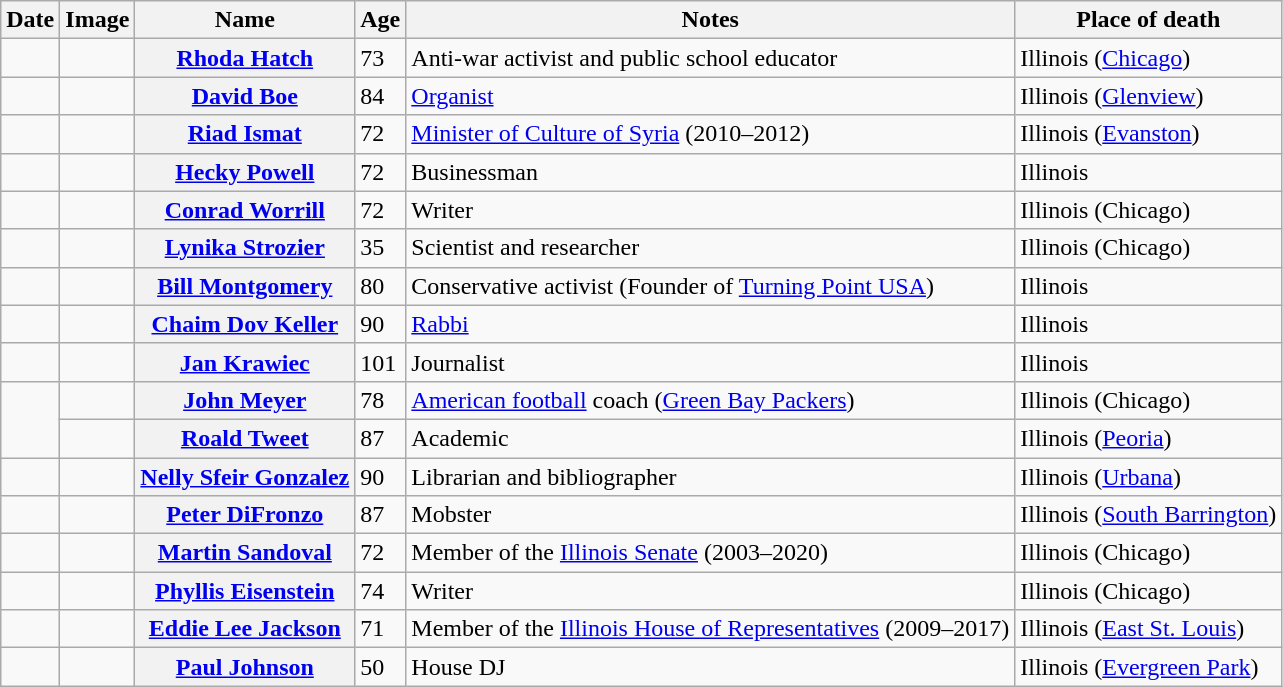<table class="wikitable sortable plainrowheaders">
<tr valign=bottom>
<th scope="col">Date</th>
<th scope="col">Image</th>
<th scope="col">Name</th>
<th scope="col">Age</th>
<th scope="col">Notes</th>
<th scope="col">Place of death</th>
</tr>
<tr>
<td></td>
<td></td>
<th scope="row"><a href='#'>Rhoda Hatch</a></th>
<td>73</td>
<td>Anti-war activist and public school educator</td>
<td>Illinois (<a href='#'>Chicago</a>)</td>
</tr>
<tr>
<td></td>
<td></td>
<th scope="row"><a href='#'>David Boe</a></th>
<td>84</td>
<td><a href='#'>Organist</a></td>
<td>Illinois (<a href='#'>Glenview</a>)</td>
</tr>
<tr>
<td></td>
<td></td>
<th scope="row"><a href='#'>Riad Ismat</a></th>
<td>72</td>
<td><a href='#'>Minister of Culture of Syria</a> (2010–2012)</td>
<td>Illinois (<a href='#'>Evanston</a>)</td>
</tr>
<tr>
<td></td>
<td></td>
<th scope="row"><a href='#'>Hecky Powell</a></th>
<td>72</td>
<td>Businessman</td>
<td>Illinois</td>
</tr>
<tr>
<td></td>
<td></td>
<th scope="row"><a href='#'>Conrad Worrill</a></th>
<td>72</td>
<td>Writer</td>
<td>Illinois (Chicago)</td>
</tr>
<tr>
<td></td>
<td></td>
<th scope="row"><a href='#'>Lynika Strozier</a></th>
<td>35</td>
<td>Scientist and researcher</td>
<td>Illinois (Chicago)</td>
</tr>
<tr>
<td></td>
<td></td>
<th scope="row"><a href='#'>Bill Montgomery</a></th>
<td>80</td>
<td>Conservative activist (Founder of <a href='#'>Turning Point USA</a>)</td>
<td>Illinois</td>
</tr>
<tr>
<td></td>
<td></td>
<th scope="row"><a href='#'>Chaim Dov Keller</a></th>
<td>90</td>
<td><a href='#'>Rabbi</a></td>
<td>Illinois</td>
</tr>
<tr>
<td></td>
<td></td>
<th scope="row"><a href='#'>Jan Krawiec</a></th>
<td>101</td>
<td>Journalist</td>
<td>Illinois</td>
</tr>
<tr>
<td rowspan="2"></td>
<td></td>
<th scope="row"><a href='#'>John Meyer</a></th>
<td>78</td>
<td><a href='#'>American football</a> coach (<a href='#'>Green Bay Packers</a>)</td>
<td>Illinois (Chicago)</td>
</tr>
<tr>
<td></td>
<th scope="row"><a href='#'>Roald Tweet</a></th>
<td>87</td>
<td>Academic</td>
<td>Illinois (<a href='#'>Peoria</a>)</td>
</tr>
<tr>
<td></td>
<td></td>
<th scope="row"><a href='#'>Nelly Sfeir Gonzalez </a></th>
<td>90</td>
<td>Librarian and bibliographer</td>
<td>Illinois (<a href='#'>Urbana</a>)</td>
</tr>
<tr>
<td></td>
<td></td>
<th scope="row"><a href='#'>Peter DiFronzo</a></th>
<td>87</td>
<td>Mobster</td>
<td>Illinois (<a href='#'>South Barrington</a>)</td>
</tr>
<tr>
<td></td>
<td></td>
<th scope="row"><a href='#'>Martin Sandoval</a></th>
<td>72</td>
<td>Member of the <a href='#'>Illinois Senate</a> (2003–2020)</td>
<td>Illinois (Chicago)</td>
</tr>
<tr>
<td></td>
<td></td>
<th scope="row"><a href='#'>Phyllis Eisenstein</a></th>
<td>74</td>
<td>Writer</td>
<td>Illinois (Chicago)</td>
</tr>
<tr>
<td></td>
<td></td>
<th scope="row"><a href='#'>Eddie Lee Jackson</a></th>
<td>71</td>
<td>Member of the <a href='#'>Illinois House of Representatives</a> (2009–2017)</td>
<td>Illinois (<a href='#'>East St. Louis</a>)</td>
</tr>
<tr>
<td></td>
<td></td>
<th scope="row"><a href='#'>Paul Johnson</a></th>
<td>50</td>
<td>House DJ</td>
<td>Illinois (<a href='#'>Evergreen Park</a>)</td>
</tr>
</table>
